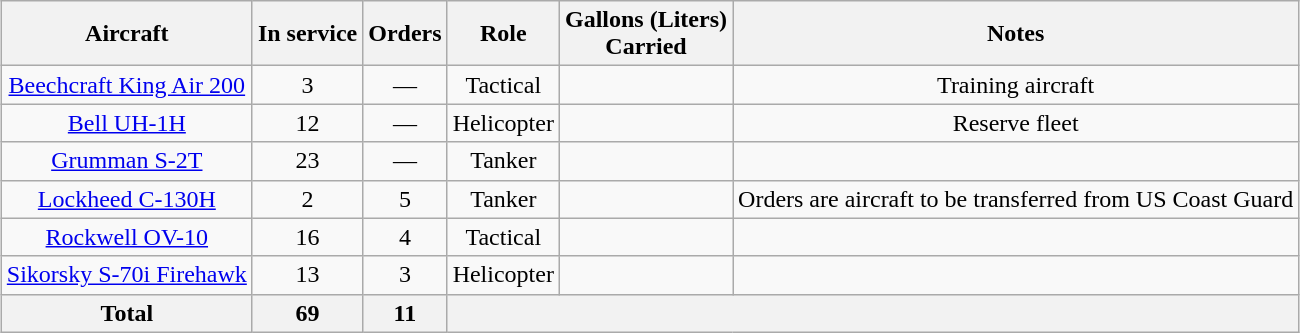<table class="wikitable" style="margin:0.5em auto; text-align:center">
<tr>
<th>Aircraft</th>
<th>In service</th>
<th>Orders</th>
<th>Role</th>
<th>Gallons (Liters)<br>Carried</th>
<th>Notes</th>
</tr>
<tr>
<td><a href='#'>Beechcraft King Air 200</a></td>
<td>3</td>
<td>—</td>
<td>Tactical</td>
<td></td>
<td>Training aircraft</td>
</tr>
<tr>
<td><a href='#'>Bell UH-1H</a></td>
<td>12</td>
<td>—</td>
<td>Helicopter</td>
<td></td>
<td>Reserve fleet</td>
</tr>
<tr>
<td><a href='#'>Grumman S-2T</a></td>
<td>23</td>
<td>—</td>
<td>Tanker</td>
<td></td>
<td></td>
</tr>
<tr>
<td><a href='#'>Lockheed C-130H</a></td>
<td>2</td>
<td>5</td>
<td>Tanker</td>
<td></td>
<td>Orders are aircraft to be transferred from US Coast Guard</td>
</tr>
<tr>
<td><a href='#'>Rockwell OV-10</a></td>
<td>16</td>
<td>4</td>
<td>Tactical</td>
<td></td>
<td></td>
</tr>
<tr>
<td><a href='#'>Sikorsky S-70i Firehawk</a></td>
<td>13</td>
<td>3</td>
<td>Helicopter</td>
<td></td>
<td></td>
</tr>
<tr>
<th>Total</th>
<th>69</th>
<th>11</th>
<th colspan="3"></th>
</tr>
</table>
